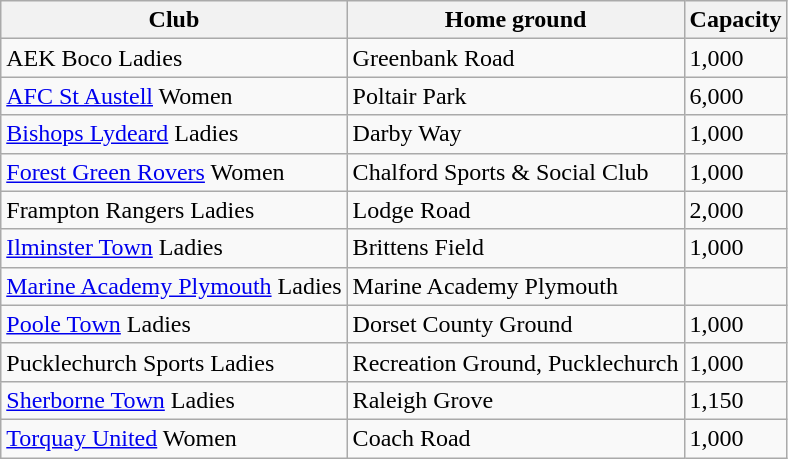<table class="wikitable" border="1">
<tr>
<th>Club</th>
<th>Home ground</th>
<th>Capacity</th>
</tr>
<tr>
<td>AEK Boco Ladies</td>
<td>Greenbank Road</td>
<td>1,000</td>
</tr>
<tr>
<td><a href='#'>AFC St Austell</a> Women</td>
<td>Poltair Park</td>
<td>6,000</td>
</tr>
<tr>
<td><a href='#'>Bishops Lydeard</a> Ladies</td>
<td>Darby Way</td>
<td>1,000</td>
</tr>
<tr>
<td><a href='#'>Forest Green Rovers</a> Women</td>
<td>Chalford Sports & Social Club</td>
<td>1,000</td>
</tr>
<tr>
<td>Frampton Rangers Ladies</td>
<td>Lodge Road</td>
<td>2,000</td>
</tr>
<tr>
<td><a href='#'>Ilminster Town</a> Ladies</td>
<td>Brittens Field</td>
<td>1,000</td>
</tr>
<tr>
<td><a href='#'>Marine Academy Plymouth</a> Ladies</td>
<td>Marine Academy Plymouth</td>
<td></td>
</tr>
<tr>
<td><a href='#'>Poole Town</a> Ladies</td>
<td>Dorset County Ground</td>
<td>1,000</td>
</tr>
<tr>
<td>Pucklechurch Sports Ladies</td>
<td>Recreation Ground, Pucklechurch</td>
<td>1,000</td>
</tr>
<tr>
<td><a href='#'>Sherborne Town</a> Ladies</td>
<td>Raleigh Grove</td>
<td>1,150</td>
</tr>
<tr>
<td><a href='#'>Torquay United</a> Women</td>
<td>Coach Road</td>
<td>1,000</td>
</tr>
</table>
